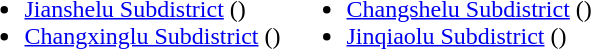<table>
<tr>
<td valign="top"><br><ul><li><a href='#'>Jianshelu Subdistrict</a> ()</li><li><a href='#'>Changxinglu Subdistrict</a> ()</li></ul></td>
<td valign="top"><br><ul><li><a href='#'>Changshelu Subdistrict</a> ()</li><li><a href='#'>Jinqiaolu Subdistrict</a> ()</li></ul></td>
</tr>
</table>
